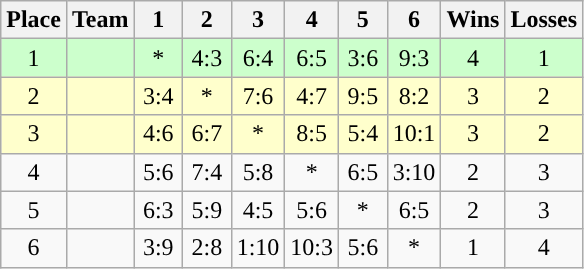<table class="wikitable" style="text-align:center;">
<tr>
<th>Place</th>
<th>Team</th>
<th width="25">1</th>
<th width="25">2</th>
<th width="25">3</th>
<th width="25">4</th>
<th width="25">5</th>
<th width="25">6</th>
<th>Wins</th>
<th>Losses</th>
</tr>
<tr bgcolor=#cfc>
<td>1</td>
<td align=left></td>
<td>*</td>
<td>4:3</td>
<td>6:4</td>
<td>6:5</td>
<td>3:6</td>
<td>9:3</td>
<td>4</td>
<td>1</td>
</tr>
<tr bgcolor=#ffc>
<td>2</td>
<td align=left></td>
<td>3:4</td>
<td>*</td>
<td>7:6</td>
<td>4:7</td>
<td>9:5</td>
<td>8:2</td>
<td>3</td>
<td>2</td>
</tr>
<tr bgcolor=#ffc>
<td>3</td>
<td align=left></td>
<td>4:6</td>
<td>6:7</td>
<td>*</td>
<td>8:5</td>
<td>5:4</td>
<td>10:1</td>
<td>3</td>
<td>2</td>
</tr>
<tr>
<td>4</td>
<td align=left></td>
<td>5:6</td>
<td>7:4</td>
<td>5:8</td>
<td>*</td>
<td>6:5</td>
<td>3:10</td>
<td>2</td>
<td>3</td>
</tr>
<tr>
<td>5</td>
<td align=left></td>
<td>6:3</td>
<td>5:9</td>
<td>4:5</td>
<td>5:6</td>
<td>*</td>
<td>6:5</td>
<td>2</td>
<td>3</td>
</tr>
<tr>
<td>6</td>
<td align=left></td>
<td>3:9</td>
<td>2:8</td>
<td>1:10</td>
<td>10:3</td>
<td>5:6</td>
<td>*</td>
<td>1</td>
<td>4</td>
</tr>
</table>
